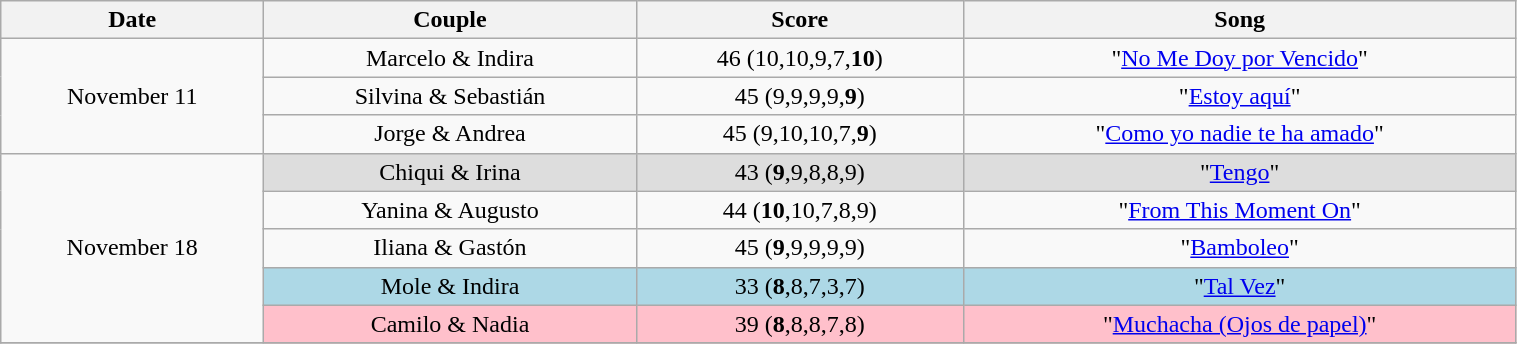<table class="wikitable" style="width:80%; text-align:center;">
<tr>
<th>Date</th>
<th>Couple</th>
<th>Score</th>
<th>Song </th>
</tr>
<tr>
<td rowspan=3>November 11</td>
<td>Marcelo & Indira</td>
<td>46 (10,10,9,7,<strong>10</strong>)</td>
<td>"<a href='#'>No Me Doy por Vencido</a>" </td>
</tr>
<tr>
<td>Silvina & Sebastián</td>
<td>45 (9,9,9,9,<strong>9</strong>)</td>
<td>"<a href='#'>Estoy aquí</a>" </td>
</tr>
<tr>
<td>Jorge & Andrea</td>
<td>45 (9,10,10,7,<strong>9</strong>)</td>
<td>"<a href='#'>Como yo nadie te ha amado</a>" </td>
</tr>
<tr>
<td rowspan=5>November 18</td>
<td style="background:#ddd;">Chiqui & Irina</td>
<td style="background:#ddd;">43 (<strong>9</strong>,9,8,8,9)</td>
<td style="background:#ddd;">"<a href='#'>Tengo</a>" </td>
</tr>
<tr>
<td>Yanina & Augusto</td>
<td>44 (<strong>10</strong>,10,7,8,9)</td>
<td>"<a href='#'>From This Moment On</a>" </td>
</tr>
<tr>
<td>Iliana & Gastón</td>
<td>45 (<strong>9</strong>,9,9,9,9)</td>
<td>"<a href='#'>Bamboleo</a>" </td>
</tr>
<tr style="background:lightblue;">
<td>Mole & Indira</td>
<td>33 (<strong>8</strong>,8,7,3,7)</td>
<td>"<a href='#'>Tal Vez</a>" </td>
</tr>
<tr style="background:pink;">
<td>Camilo & Nadia</td>
<td>39 (<strong>8</strong>,8,8,7,8)</td>
<td>"<a href='#'>Muchacha (Ojos de papel)</a>" </td>
</tr>
<tr>
</tr>
</table>
